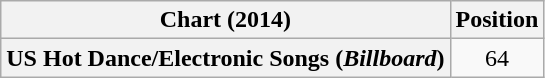<table class="wikitable plainrowheaders">
<tr>
<th scope="col">Chart (2014)</th>
<th scope="col">Position</th>
</tr>
<tr>
<th scope="row">US Hot Dance/Electronic Songs (<em>Billboard</em>)</th>
<td align=center>64</td>
</tr>
</table>
